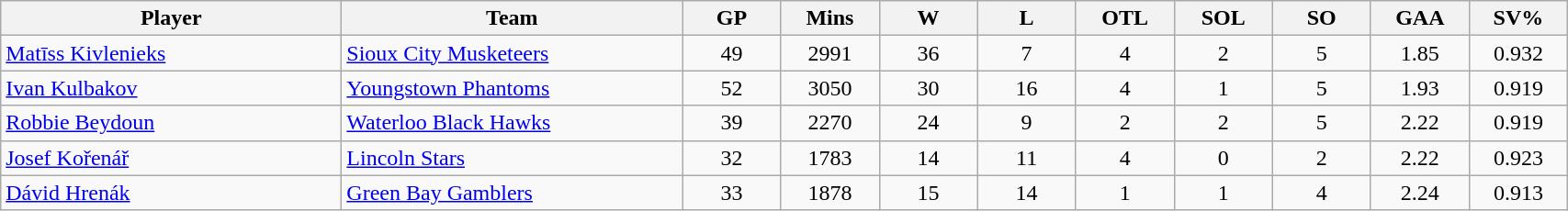<table class="wikitable sortable" style="text-align: center">
<tr>
<td class="unsortable" align=center bgcolor=#F2F2F2 style="width: 15em"><strong>Player</strong></td>
<th style="width: 15em">Team</th>
<th style="width: 4em">GP</th>
<th style="width: 4em">Mins</th>
<th style="width: 4em">W</th>
<th style="width: 4em">L</th>
<th style="width: 4em">OTL</th>
<th style="width: 4em">SOL</th>
<th style="width: 4em">SO</th>
<th style="width: 4em">GAA</th>
<th style="width: 4em">SV%</th>
</tr>
<tr>
<td align=left><a href='#'>Matīss Kivlenieks</a></td>
<td align=left><a href='#'>Sioux City Musketeers</a></td>
<td>49</td>
<td>2991</td>
<td>36</td>
<td>7</td>
<td>4</td>
<td>2</td>
<td>5</td>
<td>1.85</td>
<td>0.932</td>
</tr>
<tr>
<td align=left><a href='#'>Ivan Kulbakov</a></td>
<td align=left><a href='#'>Youngstown Phantoms</a></td>
<td>52</td>
<td>3050</td>
<td>30</td>
<td>16</td>
<td>4</td>
<td>1</td>
<td>5</td>
<td>1.93</td>
<td>0.919</td>
</tr>
<tr>
<td align=left><a href='#'>Robbie Beydoun</a></td>
<td align=left><a href='#'>Waterloo Black Hawks</a></td>
<td>39</td>
<td>2270</td>
<td>24</td>
<td>9</td>
<td>2</td>
<td>2</td>
<td>5</td>
<td>2.22</td>
<td>0.919</td>
</tr>
<tr>
<td align=left><a href='#'>Josef Kořenář</a></td>
<td align=left><a href='#'>Lincoln Stars</a></td>
<td>32</td>
<td>1783</td>
<td>14</td>
<td>11</td>
<td>4</td>
<td>0</td>
<td>2</td>
<td>2.22</td>
<td>0.923</td>
</tr>
<tr>
<td align=left><a href='#'>Dávid Hrenák</a></td>
<td align=left><a href='#'>Green Bay Gamblers</a></td>
<td>33</td>
<td>1878</td>
<td>15</td>
<td>14</td>
<td>1</td>
<td>1</td>
<td>4</td>
<td>2.24</td>
<td>0.913</td>
</tr>
</table>
